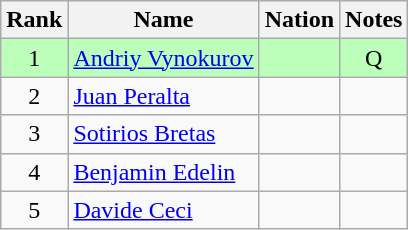<table class="wikitable sortable" style="text-align:center">
<tr>
<th>Rank</th>
<th>Name</th>
<th>Nation</th>
<th>Notes</th>
</tr>
<tr bgcolor=bbffbb>
<td>1</td>
<td align=left><a href='#'>Andriy Vynokurov</a></td>
<td align=left></td>
<td>Q</td>
</tr>
<tr>
<td>2</td>
<td align=left><a href='#'>Juan Peralta</a></td>
<td align=left></td>
<td></td>
</tr>
<tr>
<td>3</td>
<td align=left><a href='#'>Sotirios Bretas</a></td>
<td align=left></td>
<td></td>
</tr>
<tr>
<td>4</td>
<td align=left><a href='#'>Benjamin Edelin</a></td>
<td align=left></td>
<td></td>
</tr>
<tr>
<td>5</td>
<td align=left><a href='#'>Davide Ceci</a></td>
<td align=left></td>
<td></td>
</tr>
</table>
